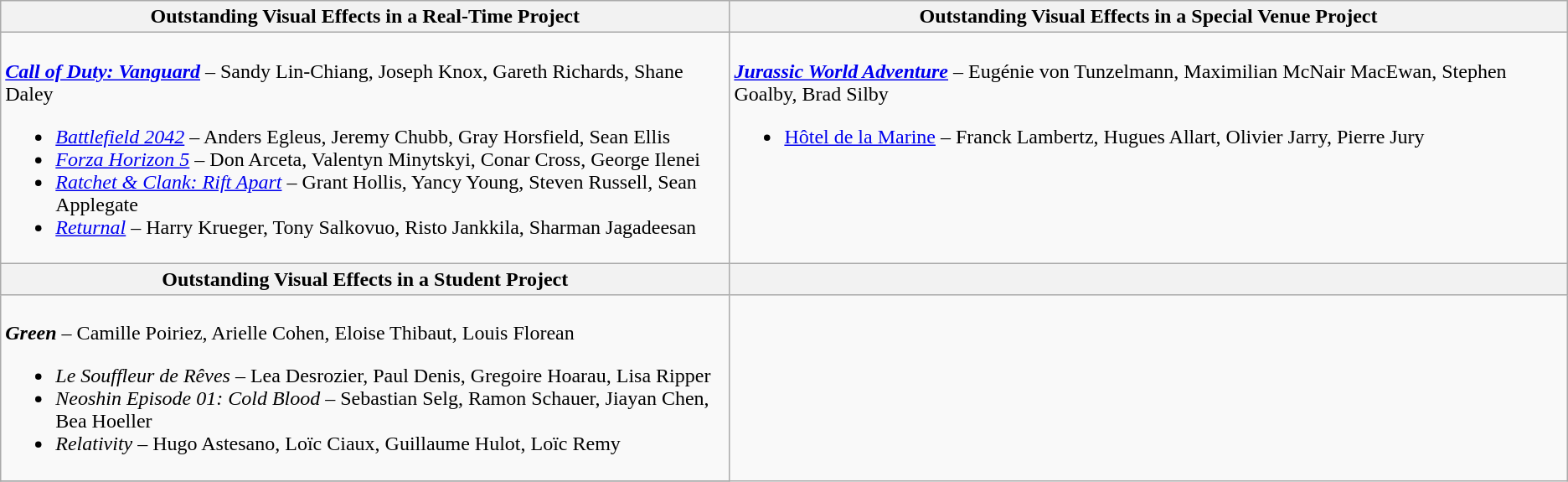<table class=wikitable style="width=100%">
<tr>
<th style="width=50%"><strong>Outstanding Visual Effects in a Real-Time Project</strong></th>
<th style="width=50%"><strong>Outstanding Visual Effects in a Special Venue Project</strong></th>
</tr>
<tr>
<td valign="top"><br><strong><em><a href='#'>Call of Duty: Vanguard</a></em></strong> – Sandy Lin-Chiang, Joseph Knox, Gareth Richards, Shane Daley<ul><li><em><a href='#'>Battlefield 2042</a></em> – Anders Egleus, Jeremy Chubb, Gray Horsfield, Sean Ellis</li><li><em><a href='#'>Forza Horizon 5</a></em> – Don Arceta, Valentyn Minytskyi, Conar Cross, George Ilenei</li><li><em><a href='#'>Ratchet & Clank: Rift Apart</a></em> – Grant Hollis, Yancy Young, Steven Russell, Sean Applegate</li><li><em><a href='#'>Returnal</a></em> – Harry Krueger, Tony Salkovuo, Risto Jankkila, Sharman Jagadeesan</li></ul></td>
<td valign="top"><br><strong><em><a href='#'>Jurassic World Adventure</a></em></strong> – Eugénie von Tunzelmann, Maximilian McNair MacEwan, Stephen Goalby, Brad Silby<ul><li><a href='#'>Hôtel de la Marine</a> – Franck Lambertz, Hugues Allart, Olivier Jarry, Pierre Jury</li></ul></td>
</tr>
<tr>
<th style="width=50%"><strong>Outstanding Visual Effects in a Student Project</strong></th>
<th style="width=50%"></th>
</tr>
<tr>
<td valign="top"><br><strong><em>Green</em></strong> – Camille Poiriez, Arielle Cohen, Eloise Thibaut, Louis Florean<ul><li><em>Le Souffleur de Rêves</em> – Lea Desrozier, Paul Denis, Gregoire Hoarau, Lisa Ripper</li><li><em>Neoshin Episode 01: Cold Blood</em> – Sebastian Selg, Ramon Schauer, Jiayan Chen, Bea Hoeller</li><li><em>Relativity</em> – Hugo Astesano, Loïc Ciaux, Guillaume Hulot, Loïc Remy</li></ul></td>
</tr>
<tr>
</tr>
</table>
